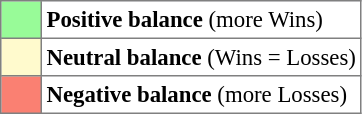<table bgcolor="#f7f8ff" cellpadding="3" cellspacing="0" border="1" style="font-size: 95%; border: gray solid 1px; border-collapse: collapse;text-align:center;">
<tr>
<td style="background: PaleGreen;"  width="20"></td>
<td bgcolor="#ffffff" align="left"><strong>Positive balance</strong> (more Wins)</td>
</tr>
<tr>
<td style="background: LemonChiffon;" width="20"></td>
<td bgcolor="#ffffff" align="left"><strong>Neutral balance</strong> (Wins = Losses)</td>
</tr>
<tr>
<td style="background: Salmon;" width="20"></td>
<td bgcolor="#ffffff" align="left"><strong>Negative balance</strong> (more Losses)</td>
</tr>
</table>
